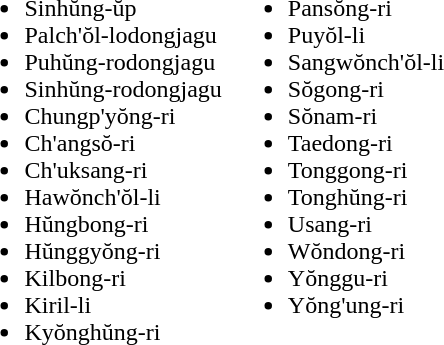<table>
<tr>
<td valign="top"><br><ul><li>Sinhŭng-ŭp</li><li>Palch'ŏl-lodongjagu</li><li>Puhŭng-rodongjagu</li><li>Sinhŭng-rodongjagu</li><li>Chungp'yŏng-ri</li><li>Ch'angsŏ-ri</li><li>Ch'uksang-ri</li><li>Hawŏnch'ŏl-li</li><li>Hŭngbong-ri</li><li>Hŭnggyŏng-ri</li><li>Kilbong-ri</li><li>Kiril-li</li><li>Kyŏnghŭng-ri</li></ul></td>
<td valign="top"><br><ul><li>Pansŏng-ri</li><li>Puyŏl-li</li><li>Sangwŏnch'ŏl-li</li><li>Sŏgong-ri</li><li>Sŏnam-ri</li><li>Taedong-ri</li><li>Tonggong-ri</li><li>Tonghŭng-ri</li><li>Usang-ri</li><li>Wŏndong-ri</li><li>Yŏnggu-ri</li><li>Yŏng'ung-ri</li></ul></td>
</tr>
</table>
